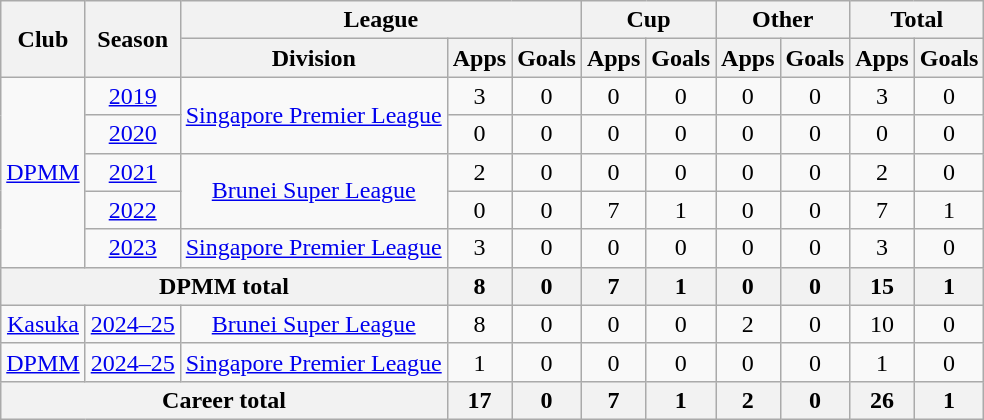<table class="wikitable" style="text-align: center">
<tr>
<th rowspan="2">Club</th>
<th rowspan="2">Season</th>
<th colspan="3">League</th>
<th colspan="2">Cup</th>
<th colspan="2">Other</th>
<th colspan="2">Total</th>
</tr>
<tr>
<th>Division</th>
<th>Apps</th>
<th>Goals</th>
<th>Apps</th>
<th>Goals</th>
<th>Apps</th>
<th>Goals</th>
<th>Apps</th>
<th>Goals</th>
</tr>
<tr>
<td rowspan=5><a href='#'>DPMM</a></td>
<td><a href='#'>2019</a></td>
<td rowspan=2><a href='#'>Singapore Premier League</a></td>
<td>3</td>
<td>0</td>
<td>0</td>
<td>0</td>
<td>0</td>
<td>0</td>
<td>3</td>
<td>0</td>
</tr>
<tr>
<td><a href='#'>2020</a></td>
<td>0</td>
<td>0</td>
<td>0</td>
<td>0</td>
<td>0</td>
<td>0</td>
<td>0</td>
<td>0</td>
</tr>
<tr>
<td><a href='#'>2021</a></td>
<td rowspan=2><a href='#'>Brunei Super League</a></td>
<td>2</td>
<td>0</td>
<td>0</td>
<td>0</td>
<td>0</td>
<td>0</td>
<td>2</td>
<td>0</td>
</tr>
<tr>
<td><a href='#'>2022</a></td>
<td>0</td>
<td>0</td>
<td>7</td>
<td>1</td>
<td>0</td>
<td>0</td>
<td>7</td>
<td>1</td>
</tr>
<tr>
<td><a href='#'>2023</a></td>
<td><a href='#'>Singapore Premier League</a></td>
<td>3</td>
<td>0</td>
<td>0</td>
<td>0</td>
<td>0</td>
<td>0</td>
<td>3</td>
<td>0</td>
</tr>
<tr>
<th colspan=3>DPMM total</th>
<th>8</th>
<th>0</th>
<th>7</th>
<th>1</th>
<th>0</th>
<th>0</th>
<th>15</th>
<th>1</th>
</tr>
<tr>
<td><a href='#'>Kasuka</a></td>
<td><a href='#'>2024–25</a></td>
<td><a href='#'>Brunei Super League</a></td>
<td>8</td>
<td>0</td>
<td>0</td>
<td>0</td>
<td>2</td>
<td>0</td>
<td>10</td>
<td>0</td>
</tr>
<tr>
<td><a href='#'>DPMM</a></td>
<td><a href='#'>2024–25</a></td>
<td><a href='#'>Singapore Premier League</a></td>
<td>1</td>
<td>0</td>
<td>0</td>
<td>0</td>
<td>0</td>
<td>0</td>
<td>1</td>
<td>0</td>
</tr>
<tr>
<th colspan=3>Career total</th>
<th>17</th>
<th>0</th>
<th>7</th>
<th>1</th>
<th>2</th>
<th>0</th>
<th>26</th>
<th>1</th>
</tr>
</table>
